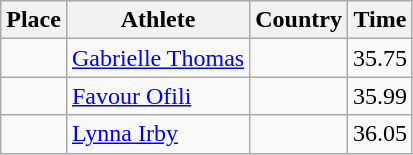<table class="wikitable">
<tr>
<th>Place</th>
<th>Athlete</th>
<th>Country</th>
<th>Time</th>
</tr>
<tr>
<td align=center></td>
<td><a href='#'>Gabrielle Thomas</a></td>
<td></td>
<td>35.75</td>
</tr>
<tr>
<td align=center></td>
<td><a href='#'>Favour Ofili</a></td>
<td></td>
<td>35.99</td>
</tr>
<tr>
<td align=center></td>
<td><a href='#'>Lynna Irby</a></td>
<td></td>
<td>36.05</td>
</tr>
</table>
